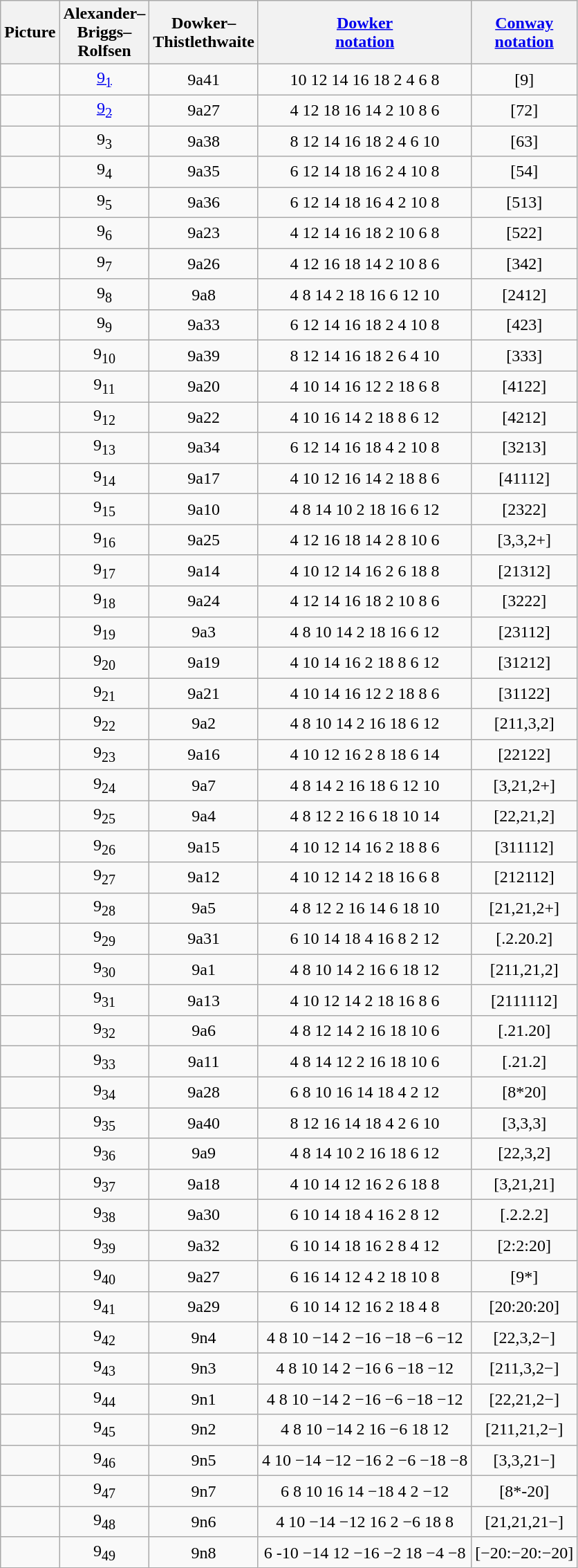<table class="wikitable sortable" style="text-align:center">
<tr>
<th>Picture</th>
<th>Alexander–<br>Briggs–<br>Rolfsen</th>
<th>Dowker–<br>Thistlethwaite</th>
<th><a href='#'>Dowker<br> notation</a></th>
<th><a href='#'>Conway<br> notation</a></th>
</tr>
<tr>
<td></td>
<td><a href='#'>9<sub>1</sub></a></td>
<td>9a­41</td>
<td>10 12 14 16 18 2 4 6 8</td>
<td>[9]</td>
</tr>
<tr>
<td></td>
<td><a href='#'>9<sub>2</sub></a></td>
<td>9a­27</td>
<td>4 12 18 16 14 2 10 8 6</td>
<td>[72]</td>
</tr>
<tr>
<td></td>
<td>9<sub>3</sub></td>
<td>9a­38</td>
<td>8 12 14 16 18 2 4 6 10</td>
<td>[63]</td>
</tr>
<tr>
<td></td>
<td>9<sub>4</sub></td>
<td>9a­35</td>
<td>6 12 14 18 16 2 4 10 8</td>
<td>[54]</td>
</tr>
<tr>
<td><br></td>
<td>9<sub>5</sub></td>
<td>9a­36</td>
<td>6 12 14 18 16 4 2 10 8</td>
<td>[513]</td>
</tr>
<tr>
<td><br></td>
<td>9<sub>6</sub></td>
<td>9a­23</td>
<td>4 12 14 16 18 2 10 6 8</td>
<td>[522]</td>
</tr>
<tr>
<td><br></td>
<td>9<sub>7</sub></td>
<td>9a­26</td>
<td>4 12 16 18 14 2 10 8 6</td>
<td>[342]</td>
</tr>
<tr>
<td><br></td>
<td>9<sub>8</sub></td>
<td>9a8</td>
<td>4 8 14 2 18 16 6 12 10</td>
<td>[2412]</td>
</tr>
<tr>
<td><br></td>
<td>9<sub>9</sub></td>
<td>9a­33</td>
<td>6 12 14 16 18 2 4 10 8</td>
<td>[423]</td>
</tr>
<tr>
<td><br></td>
<td>9<sub>10</sub></td>
<td>9a­39</td>
<td>8 12 14 16 18 2 6 4 10</td>
<td>[333]</td>
</tr>
<tr>
<td><br></td>
<td>9<sub>11</sub></td>
<td>9a­20</td>
<td>4 10 14 16 12 2 18 6 8</td>
<td>[4122]</td>
</tr>
<tr>
<td></td>
<td>9<sub>12</sub></td>
<td>9a­22</td>
<td>4 10 16 14 2 18 8 6 12</td>
<td>[4212]</td>
</tr>
<tr>
<td></td>
<td>9<sub>13</sub></td>
<td>9a­34</td>
<td>6 12 14 16 18 4 2 10 8</td>
<td>[3213]</td>
</tr>
<tr>
<td></td>
<td>9<sub>14</sub></td>
<td>9a­17</td>
<td>4 10 12 16 14 2 18 8 6</td>
<td>[41112]</td>
</tr>
<tr>
<td></td>
<td>9<sub>15</sub></td>
<td>9a­10</td>
<td>4 8 14 10 2 18 16 6 12</td>
<td>[2322]</td>
</tr>
<tr>
<td></td>
<td>9<sub>16</sub></td>
<td>9a­25</td>
<td>4 12 16 18 14 2 8 10 6</td>
<td>[3,3,2+]</td>
</tr>
<tr>
<td></td>
<td>9<sub>17</sub></td>
<td>9a­14</td>
<td>4 10 12 14 16 2 6 18 8</td>
<td>[21312]</td>
</tr>
<tr>
<td></td>
<td>9<sub>18</sub></td>
<td>9a­24</td>
<td>4 12 14 16 18 2 10 8 6</td>
<td>[3222]</td>
</tr>
<tr>
<td></td>
<td>9<sub>19</sub></td>
<td>9a3</td>
<td>4 8 10 14 2 18 16 6 12</td>
<td>[23112]</td>
</tr>
<tr>
<td><br></td>
<td>9<sub>20</sub></td>
<td>9a­19</td>
<td>4 10 14 16 2 18 8 6 12</td>
<td>[31212]</td>
</tr>
<tr>
<td><br></td>
<td>9<sub>21</sub></td>
<td>9a­21</td>
<td>4 10 14 16 12 2 18 8 6</td>
<td>[31122]</td>
</tr>
<tr>
<td><br></td>
<td>9<sub>22</sub></td>
<td>9a2</td>
<td>4 8 10 14 2 16 18 6 12</td>
<td>[211,3,2]</td>
</tr>
<tr>
<td></td>
<td>9<sub>23</sub></td>
<td>9a­16</td>
<td>4 10 12 16 2 8 18 6 14</td>
<td>[22122]</td>
</tr>
<tr>
<td><br></td>
<td>9<sub>24</sub></td>
<td>9a7</td>
<td>4 8 14 2 16 18 6 12 10</td>
<td>[3,21,2+]</td>
</tr>
<tr>
<td><br></td>
<td>9<sub>25</sub></td>
<td>9a4</td>
<td>4 8 12 2 16 6 18 10 14</td>
<td>[22,21,2]</td>
</tr>
<tr>
<td><br></td>
<td>9<sub>26</sub></td>
<td>9a­15</td>
<td>4 10 12 14 16 2 18 8 6</td>
<td>[311112]</td>
</tr>
<tr>
<td><br></td>
<td>9<sub>27</sub></td>
<td>9a­12</td>
<td>4 10 12 14 2 18 16 6 8</td>
<td>[212112]</td>
</tr>
<tr>
<td><br></td>
<td>9<sub>28</sub></td>
<td>9a5</td>
<td>4 8 12 2 16 14 6 18 10</td>
<td>[21,21,2+]</td>
</tr>
<tr>
<td><br></td>
<td>9<sub>29</sub></td>
<td>9a­31</td>
<td>6 10 14 18 4 16 8 2 12</td>
<td>[.2.20.2]</td>
</tr>
<tr>
<td><br></td>
<td>9<sub>30</sub></td>
<td>9a1</td>
<td>4 8 10 14 2 16 6 18 12</td>
<td>[211,21,2]</td>
</tr>
<tr>
<td><br></td>
<td>9<sub>31</sub></td>
<td>9a­13</td>
<td>4 10 12 14 2 18 16 8 6</td>
<td>[2111112]</td>
</tr>
<tr>
<td><br></td>
<td>9<sub>32</sub></td>
<td>9a6</td>
<td>4 8 12 14 2 16 18 10 6</td>
<td>[.21.20]</td>
</tr>
<tr>
<td><br></td>
<td>9<sub>33</sub></td>
<td>9a­11</td>
<td>4 8 14 12 2 16 18 10 6</td>
<td>[.21.2]</td>
</tr>
<tr>
<td><br></td>
<td>9<sub>34</sub></td>
<td>9a­28</td>
<td>6 8 10 16 14 18 4 2 12</td>
<td>[8*20]</td>
</tr>
<tr>
<td></td>
<td>9<sub>35</sub></td>
<td>9a­40</td>
<td>8 12 16 14 18 4 2 6 10</td>
<td>[3,3,3]</td>
</tr>
<tr>
<td><br></td>
<td>9<sub>36</sub></td>
<td>9a9</td>
<td>4 8 14 10 2 16 18 6 12</td>
<td>[22,3,2]</td>
</tr>
<tr>
<td><br></td>
<td>9<sub>37</sub></td>
<td>9a­18</td>
<td>4 10 14 12 16 2 6 18 8</td>
<td>[3,21,21]</td>
</tr>
<tr>
<td><br></td>
<td>9<sub>38</sub></td>
<td>9a­30</td>
<td>6 10 14 18 4 16 2 8 12</td>
<td>[.2.2.2]</td>
</tr>
<tr>
<td><br></td>
<td>9<sub>39</sub></td>
<td>9a­32</td>
<td>6 10 14 18 16 2 8 4 12</td>
<td>[2:2:20]</td>
</tr>
<tr>
<td></td>
<td>9<sub>40</sub></td>
<td>9a­27</td>
<td>6 16 14 12 4 2 18 10 8</td>
<td>[9*]</td>
</tr>
<tr>
<td></td>
<td>9<sub>41</sub></td>
<td>9a­29</td>
<td>6 10 14 12 16 2 18 4 8</td>
<td>[20:20:20]</td>
</tr>
<tr>
<td><br></td>
<td>9<sub>42</sub></td>
<td>9n4</td>
<td>4 8 10 −14 2 −16 −18 −6 −12</td>
<td>[22,3,2−]</td>
</tr>
<tr>
<td><br></td>
<td>9<sub>43</sub></td>
<td>9n3</td>
<td>4 8 10 14 2 −16 6 −18 −12</td>
<td>[211,3,2−]</td>
</tr>
<tr>
<td><br></td>
<td>9<sub>44</sub></td>
<td>9n1</td>
<td>4 8 10 −14 2 −16 −6 −18 −12</td>
<td>[22,21,2−]</td>
</tr>
<tr>
<td><br></td>
<td>9<sub>45</sub></td>
<td>9n2</td>
<td>4 8 10 −14 2 16 −6 18 12</td>
<td>[211,21,2−]</td>
</tr>
<tr>
<td><br></td>
<td>9<sub>46</sub></td>
<td>9n5</td>
<td>4 10 −14 −12 −16 2 −6 −18 −8</td>
<td>[3,3,21−]</td>
</tr>
<tr>
<td></td>
<td>9<sub>47</sub></td>
<td>9n7</td>
<td>6 8 10 16 14 −18 4 2 −12</td>
<td>[8*-20]</td>
</tr>
<tr>
<td><br></td>
<td>9<sub>48</sub></td>
<td>9n6</td>
<td>4 10 −14 −12 16 2 −6 18 8</td>
<td>[21,21,21−]</td>
</tr>
<tr>
<td><br></td>
<td>9<sub>49</sub></td>
<td>9n8</td>
<td>6 -10 −14 12 −16 −2 18 −4 −8</td>
<td>[−20:−20:−20]</td>
</tr>
</table>
